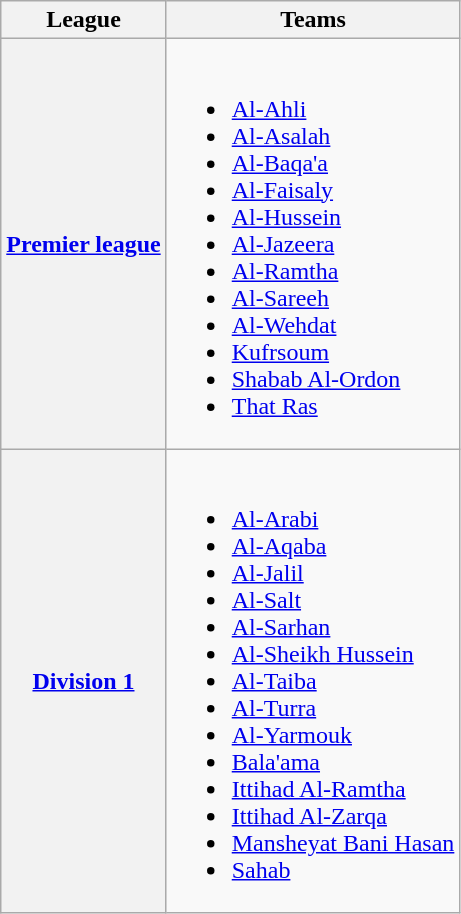<table class="wikitable">
<tr>
<th>League</th>
<th>Teams</th>
</tr>
<tr>
<th><a href='#'>Premier league</a></th>
<td valign=top><br><ul><li><a href='#'>Al-Ahli</a></li><li><a href='#'>Al-Asalah</a></li><li><a href='#'>Al-Baqa'a</a></li><li><a href='#'>Al-Faisaly</a></li><li><a href='#'>Al-Hussein</a></li><li><a href='#'>Al-Jazeera</a></li><li><a href='#'>Al-Ramtha</a></li><li><a href='#'>Al-Sareeh</a></li><li><a href='#'>Al-Wehdat</a></li><li><a href='#'>Kufrsoum</a></li><li><a href='#'>Shabab Al-Ordon</a></li><li><a href='#'>That Ras</a></li></ul></td>
</tr>
<tr>
<th><a href='#'>Division 1</a></th>
<td valign=top><br><ul><li><a href='#'>Al-Arabi</a></li><li><a href='#'>Al-Aqaba</a></li><li><a href='#'>Al-Jalil</a></li><li><a href='#'>Al-Salt</a></li><li><a href='#'>Al-Sarhan</a></li><li><a href='#'>Al-Sheikh Hussein</a></li><li><a href='#'>Al-Taiba</a></li><li><a href='#'>Al-Turra</a></li><li><a href='#'>Al-Yarmouk</a></li><li><a href='#'>Bala'ama</a></li><li><a href='#'>Ittihad Al-Ramtha</a></li><li><a href='#'>Ittihad Al-Zarqa</a></li><li><a href='#'>Mansheyat Bani Hasan</a></li><li><a href='#'>Sahab</a></li></ul></td>
</tr>
</table>
